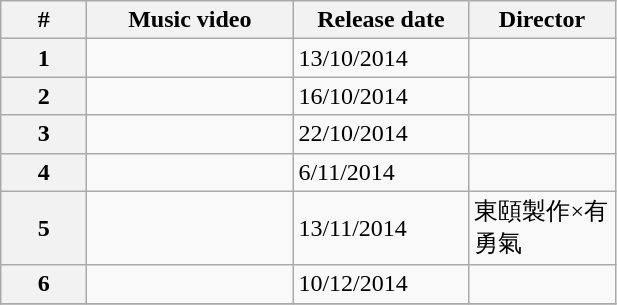<table class="wikitable">
<tr>
<th align="center" width="50px">#</th>
<th align="center" width="130px">Music video</th>
<th align="center" width="110px">Release date</th>
<th align="center" width="90px">Director</th>
</tr>
<tr>
<th>1</th>
<td></td>
<td>13/10/2014</td>
<td></td>
</tr>
<tr>
<th>2</th>
<td></td>
<td>16/10/2014</td>
<td></td>
</tr>
<tr>
<th>3</th>
<td></td>
<td>22/10/2014</td>
<td></td>
</tr>
<tr>
<th>4</th>
<td></td>
<td>6/11/2014</td>
<td></td>
</tr>
<tr>
<th>5</th>
<td></td>
<td>13/11/2014</td>
<td>東頤製作×有勇氣</td>
</tr>
<tr>
<th>6</th>
<td></td>
<td>10/12/2014</td>
<td></td>
</tr>
<tr>
</tr>
</table>
